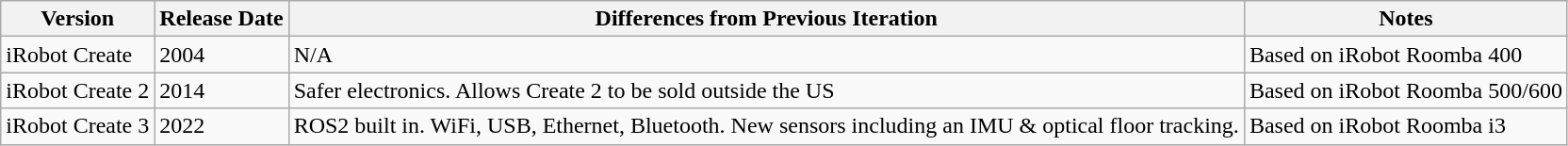<table class="wikitable">
<tr>
<th>Version</th>
<th>Release Date</th>
<th>Differences from Previous Iteration</th>
<th>Notes</th>
</tr>
<tr>
<td>iRobot Create</td>
<td>2004</td>
<td>N/A</td>
<td>Based on iRobot Roomba 400</td>
</tr>
<tr>
<td>iRobot Create 2</td>
<td>2014</td>
<td>Safer electronics. Allows Create 2 to be sold outside the US</td>
<td>Based on iRobot Roomba 500/600</td>
</tr>
<tr>
<td>iRobot Create 3</td>
<td>2022</td>
<td>ROS2 built in. WiFi, USB, Ethernet, Bluetooth. New sensors including an IMU & optical floor tracking.</td>
<td>Based on iRobot Roomba i3</td>
</tr>
</table>
